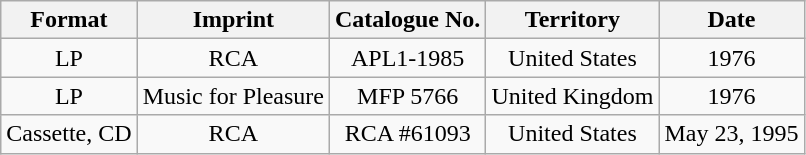<table class="wikitable sortable" style="text-align:center;">
<tr>
<th>Format</th>
<th>Imprint</th>
<th>Catalogue No.</th>
<th>Territory</th>
<th>Date</th>
</tr>
<tr>
<td>LP</td>
<td>RCA</td>
<td>APL1-1985</td>
<td>United States</td>
<td>1976</td>
</tr>
<tr>
<td>LP</td>
<td>Music for Pleasure</td>
<td>MFP 5766</td>
<td>United Kingdom</td>
<td>1976</td>
</tr>
<tr>
<td>Cassette, CD</td>
<td>RCA</td>
<td>RCA #61093</td>
<td>United States</td>
<td>May 23, 1995</td>
</tr>
</table>
